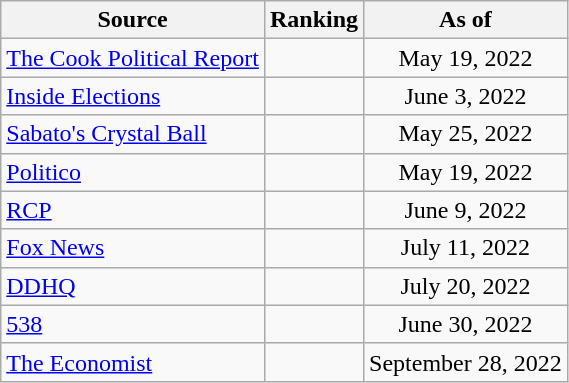<table class="wikitable" style="text-align:center">
<tr>
<th>Source</th>
<th>Ranking</th>
<th>As of</th>
</tr>
<tr>
<td align=left><a href='#'>The Cook Political Report</a></td>
<td></td>
<td>May 19, 2022</td>
</tr>
<tr>
<td align=left><a href='#'>Inside Elections</a></td>
<td></td>
<td>June 3, 2022</td>
</tr>
<tr>
<td align=left><a href='#'>Sabato's Crystal Ball</a></td>
<td></td>
<td>May 25, 2022</td>
</tr>
<tr>
<td align=left><a href='#'>Politico</a></td>
<td></td>
<td>May 19, 2022</td>
</tr>
<tr>
<td align="left"><a href='#'>RCP</a></td>
<td></td>
<td>June 9, 2022</td>
</tr>
<tr>
<td align=left><a href='#'>Fox News</a></td>
<td></td>
<td>July 11, 2022</td>
</tr>
<tr>
<td align="left"><a href='#'>DDHQ</a></td>
<td></td>
<td>July 20, 2022</td>
</tr>
<tr>
<td align="left"><a href='#'>538</a></td>
<td></td>
<td>June 30, 2022</td>
</tr>
<tr>
<td align="left"><a href='#'>The Economist</a></td>
<td></td>
<td>September 28, 2022</td>
</tr>
</table>
